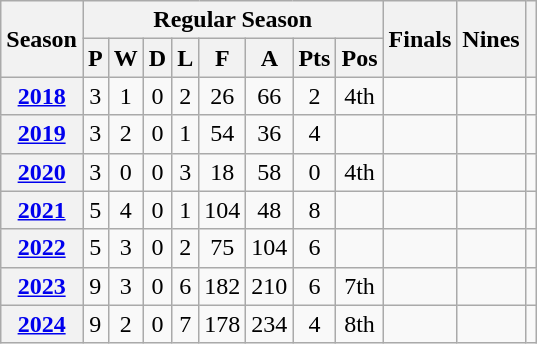<table class="wikitable" style="text-align: center">
<tr>
<th rowspan="2" scope="col">Season</th>
<th colspan="8" scope="col">Regular Season</th>
<th rowspan="2" scope="col">Finals</th>
<th rowspan="2" scope="col">Nines</th>
<th rowspan="2" scope="col"></th>
</tr>
<tr>
<th scope="col">P</th>
<th scope="col">W</th>
<th scope="col">D</th>
<th scope="col">L</th>
<th scope="col">F</th>
<th scope="col">A</th>
<th scope="col">Pts</th>
<th scope="col">Pos</th>
</tr>
<tr>
<th scope="row"><a href='#'>2018</a></th>
<td>3</td>
<td>1</td>
<td>0</td>
<td>2</td>
<td>26</td>
<td>66</td>
<td>2</td>
<td>4th</td>
<td></td>
<td></td>
<td></td>
</tr>
<tr>
<th scope="row"><a href='#'>2019</a></th>
<td>3</td>
<td>2</td>
<td>0</td>
<td>1</td>
<td>54</td>
<td>36</td>
<td>4</td>
<td></td>
<td></td>
<td></td>
<td></td>
</tr>
<tr>
<th scope="row"><a href='#'>2020</a></th>
<td>3</td>
<td>0</td>
<td>0</td>
<td>3</td>
<td>18</td>
<td>58</td>
<td>0</td>
<td>4th</td>
<td></td>
<td></td>
<td></td>
</tr>
<tr>
<th scope="row"><a href='#'>2021</a></th>
<td>5</td>
<td>4</td>
<td>0</td>
<td>1</td>
<td>104</td>
<td>48</td>
<td>8</td>
<td></td>
<td></td>
<td></td>
<td></td>
</tr>
<tr>
<th scope="row"><a href='#'>2022</a></th>
<td>5</td>
<td>3</td>
<td>0</td>
<td>2</td>
<td>75</td>
<td>104</td>
<td>6</td>
<td></td>
<td></td>
<td></td>
<td></td>
</tr>
<tr>
<th scope="row"><a href='#'>2023</a></th>
<td>9</td>
<td>3</td>
<td>0</td>
<td>6</td>
<td>182</td>
<td>210</td>
<td>6</td>
<td>7th</td>
<td></td>
<td></td>
<td></td>
</tr>
<tr>
<th scope="row"><a href='#'>2024</a></th>
<td>9</td>
<td>2</td>
<td>0</td>
<td>7</td>
<td>178</td>
<td>234</td>
<td>4</td>
<td>8th</td>
<td></td>
<td></td>
<td></td>
</tr>
</table>
